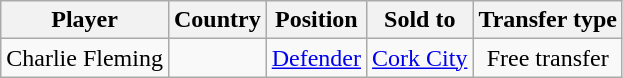<table class="wikitable" style="text-align:center">
<tr>
<th>Player</th>
<th>Country</th>
<th>Position</th>
<th>Sold to</th>
<th>Transfer type</th>
</tr>
<tr>
<td>Charlie Fleming</td>
<td></td>
<td><a href='#'>Defender</a></td>
<td> <a href='#'>Cork City</a></td>
<td>Free transfer</td>
</tr>
</table>
